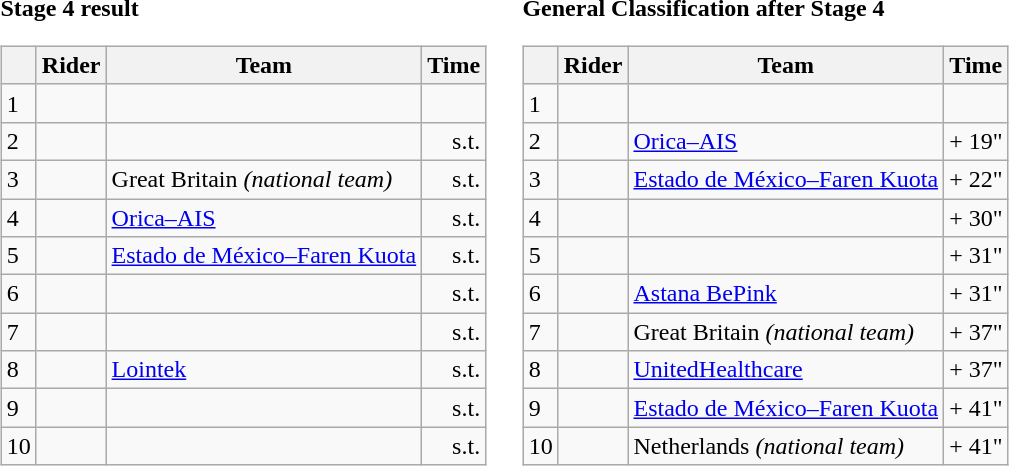<table>
<tr>
<td><strong>Stage 4 result</strong><br><table class="wikitable">
<tr>
<th></th>
<th>Rider</th>
<th>Team</th>
<th>Time</th>
</tr>
<tr>
<td>1</td>
<td> </td>
<td></td>
<td align="right"></td>
</tr>
<tr>
<td>2</td>
<td></td>
<td></td>
<td align="right">s.t.</td>
</tr>
<tr>
<td>3</td>
<td></td>
<td>Great Britain <em>(national team)</em></td>
<td align="right">s.t.</td>
</tr>
<tr>
<td>4</td>
<td></td>
<td><a href='#'>Orica–AIS</a></td>
<td align="right">s.t.</td>
</tr>
<tr>
<td>5</td>
<td></td>
<td><a href='#'>Estado de México–Faren Kuota</a></td>
<td align="right">s.t.</td>
</tr>
<tr>
<td>6</td>
<td></td>
<td></td>
<td align="right">s.t.</td>
</tr>
<tr>
<td>7</td>
<td></td>
<td></td>
<td align="right">s.t.</td>
</tr>
<tr>
<td>8</td>
<td></td>
<td><a href='#'>Lointek</a></td>
<td align="right">s.t.</td>
</tr>
<tr>
<td>9</td>
<td></td>
<td></td>
<td align="right">s.t.</td>
</tr>
<tr>
<td>10</td>
<td> </td>
<td></td>
<td align="right">s.t.</td>
</tr>
</table>
</td>
<td></td>
<td><strong>General Classification after Stage 4</strong><br><table class="wikitable">
<tr>
<th></th>
<th>Rider</th>
<th>Team</th>
<th>Time</th>
</tr>
<tr>
<td>1</td>
<td> </td>
<td></td>
<td align="right"></td>
</tr>
<tr>
<td>2</td>
<td></td>
<td><a href='#'>Orica–AIS</a></td>
<td align="right">+ 19"</td>
</tr>
<tr>
<td>3</td>
<td> </td>
<td><a href='#'>Estado de México–Faren Kuota</a></td>
<td align="right">+ 22"</td>
</tr>
<tr>
<td>4</td>
<td> </td>
<td></td>
<td align="right">+ 30"</td>
</tr>
<tr>
<td>5</td>
<td></td>
<td></td>
<td align="right">+ 31"</td>
</tr>
<tr>
<td>6</td>
<td></td>
<td><a href='#'>Astana BePink</a></td>
<td align="right">+ 31"</td>
</tr>
<tr>
<td>7</td>
<td></td>
<td>Great Britain <em>(national team)</em></td>
<td align="right">+ 37"</td>
</tr>
<tr>
<td>8</td>
<td></td>
<td><a href='#'>UnitedHealthcare</a></td>
<td align="right">+ 37"</td>
</tr>
<tr>
<td>9</td>
<td></td>
<td><a href='#'>Estado de México–Faren Kuota</a></td>
<td align="right">+ 41"</td>
</tr>
<tr>
<td>10</td>
<td></td>
<td>Netherlands <em>(national team)</em></td>
<td align="right">+ 41"</td>
</tr>
</table>
</td>
</tr>
</table>
